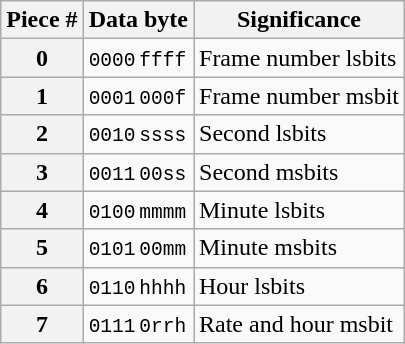<table class="wikitable">
<tr>
<th>Piece #</th>
<th>Data byte</th>
<th>Significance</th>
</tr>
<tr>
<th>0</th>
<td><code>0000 ffff</code></td>
<td>Frame number lsbits</td>
</tr>
<tr>
<th>1</th>
<td><code>0001 000f</code></td>
<td>Frame number msbit</td>
</tr>
<tr>
<th>2</th>
<td><code>0010 ssss</code></td>
<td>Second lsbits</td>
</tr>
<tr>
<th>3</th>
<td><code>0011 00ss</code></td>
<td>Second msbits</td>
</tr>
<tr>
<th>4</th>
<td><code>0100 mmmm</code></td>
<td>Minute lsbits</td>
</tr>
<tr>
<th>5</th>
<td><code>0101 00mm</code></td>
<td>Minute msbits</td>
</tr>
<tr>
<th>6</th>
<td><code>0110 hhhh</code></td>
<td>Hour lsbits</td>
</tr>
<tr>
<th>7</th>
<td><code>0111 0rrh</code></td>
<td>Rate and hour msbit</td>
</tr>
</table>
